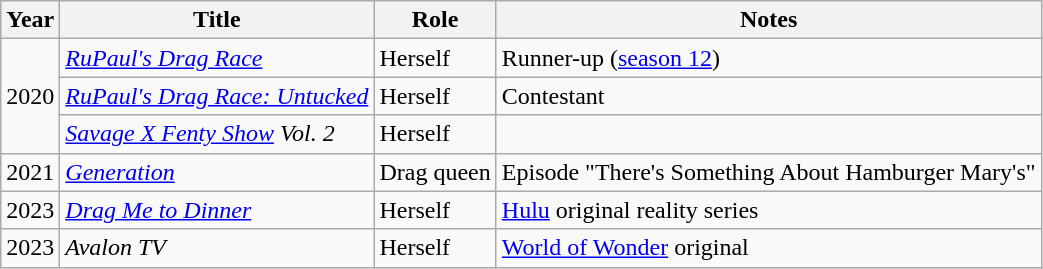<table class="wikitable plainrowheaders sortable">
<tr>
<th scope="col">Year</th>
<th scope="col">Title</th>
<th scope="col">Role</th>
<th scope="col">Notes</th>
</tr>
<tr>
<td rowspan="3">2020</td>
<td><em><a href='#'>RuPaul's Drag Race</a></em></td>
<td>Herself</td>
<td>Runner-up (<a href='#'>season 12</a>)</td>
</tr>
<tr>
<td><em><a href='#'>RuPaul's Drag Race: Untucked</a></em></td>
<td>Herself</td>
<td>Contestant</td>
</tr>
<tr>
<td><em><a href='#'>Savage X Fenty Show</a> Vol. 2</em></td>
<td>Herself</td>
<td></td>
</tr>
<tr>
<td>2021</td>
<td><em><a href='#'>Generation</a></em></td>
<td>Drag queen</td>
<td>Episode "There's Something About Hamburger Mary's"</td>
</tr>
<tr>
<td>2023</td>
<td><em><a href='#'>Drag Me to Dinner</a></em></td>
<td>Herself</td>
<td><a href='#'>Hulu</a> original reality series</td>
</tr>
<tr>
<td>2023</td>
<td><em>Avalon TV</em></td>
<td>Herself</td>
<td><a href='#'>World of Wonder</a> original</td>
</tr>
</table>
